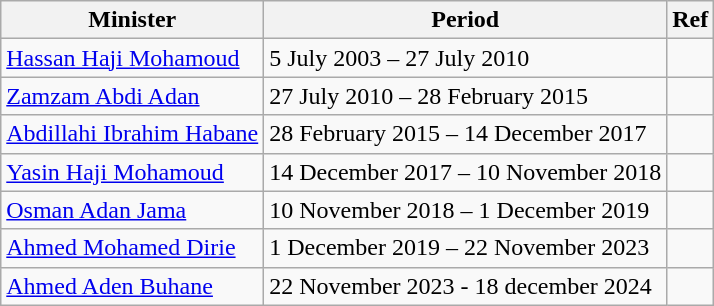<table class="wikitable">
<tr>
<th>Minister</th>
<th>Period</th>
<th>Ref</th>
</tr>
<tr>
<td><a href='#'>Hassan Haji Mohamoud</a></td>
<td>5 July 2003 – 27 July 2010</td>
<td></td>
</tr>
<tr>
<td><a href='#'>Zamzam Abdi Adan</a></td>
<td>27 July 2010 – 28 February 2015</td>
<td></td>
</tr>
<tr>
<td><a href='#'>Abdillahi Ibrahim Habane</a></td>
<td>28 February 2015 – 14 December 2017</td>
<td></td>
</tr>
<tr>
<td><a href='#'>Yasin Haji Mohamoud</a></td>
<td>14 December 2017 – 10 November 2018</td>
<td></td>
</tr>
<tr>
<td><a href='#'>Osman Adan Jama</a></td>
<td>10 November 2018 – 1 December 2019</td>
<td></td>
</tr>
<tr>
<td><a href='#'>Ahmed Mohamed Dirie</a></td>
<td>1 December 2019 – 22 November 2023</td>
<td></td>
</tr>
<tr>
<td><a href='#'>Ahmed Aden Buhane</a></td>
<td>22 November 2023 - 18 december 2024</td>
<td></td>
</tr>
</table>
